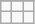<table class="wikitable">
<tr>
</tr>
<tr>
<td></td>
<td></td>
<td></td>
</tr>
<tr>
<td></td>
<td></td>
<td></td>
</tr>
</table>
